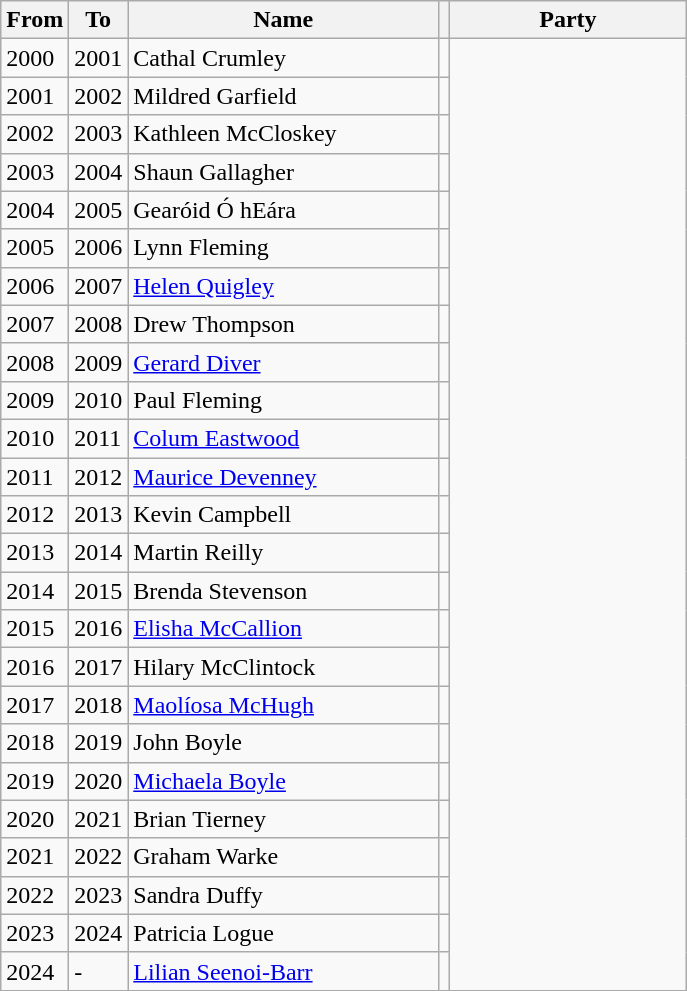<table class="wikitable sortable">
<tr>
<th>From</th>
<th>To</th>
<th scope="col" width="200">Name</th>
<th class="unsortable"></th>
<th scope="col" width="150">Party</th>
</tr>
<tr>
<td>2000</td>
<td>2001</td>
<td>Cathal Crumley</td>
<td></td>
</tr>
<tr>
<td>2001</td>
<td>2002</td>
<td>Mildred Garfield</td>
<td></td>
</tr>
<tr>
<td>2002</td>
<td>2003</td>
<td>Kathleen McCloskey</td>
<td></td>
</tr>
<tr>
<td>2003</td>
<td>2004</td>
<td>Shaun Gallagher</td>
<td></td>
</tr>
<tr>
<td>2004</td>
<td>2005</td>
<td>Gearóid Ó hEára</td>
<td></td>
</tr>
<tr>
<td>2005</td>
<td>2006</td>
<td>Lynn Fleming</td>
<td></td>
</tr>
<tr>
<td>2006</td>
<td>2007</td>
<td><a href='#'>Helen Quigley</a></td>
<td></td>
</tr>
<tr>
<td>2007</td>
<td>2008</td>
<td>Drew Thompson</td>
<td></td>
</tr>
<tr>
<td>2008</td>
<td>2009</td>
<td><a href='#'>Gerard Diver</a></td>
<td></td>
</tr>
<tr>
<td>2009</td>
<td>2010</td>
<td>Paul Fleming</td>
<td></td>
</tr>
<tr>
<td>2010</td>
<td>2011</td>
<td><a href='#'>Colum Eastwood</a></td>
<td></td>
</tr>
<tr>
<td>2011</td>
<td>2012</td>
<td><a href='#'>Maurice Devenney</a></td>
<td></td>
</tr>
<tr>
<td>2012</td>
<td>2013</td>
<td>Kevin Campbell</td>
<td></td>
</tr>
<tr>
<td>2013</td>
<td>2014</td>
<td>Martin Reilly</td>
<td></td>
</tr>
<tr>
<td>2014</td>
<td>2015</td>
<td>Brenda Stevenson</td>
<td></td>
</tr>
<tr>
<td>2015</td>
<td>2016</td>
<td><a href='#'>Elisha McCallion</a></td>
<td></td>
</tr>
<tr>
<td>2016</td>
<td>2017</td>
<td>Hilary McClintock</td>
<td></td>
</tr>
<tr>
<td>2017</td>
<td>2018</td>
<td><a href='#'>Maolíosa McHugh</a></td>
<td></td>
</tr>
<tr>
<td>2018</td>
<td>2019</td>
<td>John Boyle</td>
<td></td>
</tr>
<tr>
<td>2019</td>
<td>2020</td>
<td><a href='#'>Michaela Boyle</a></td>
<td></td>
</tr>
<tr>
<td>2020</td>
<td>2021</td>
<td>Brian Tierney</td>
<td></td>
</tr>
<tr>
<td>2021</td>
<td>2022</td>
<td>Graham Warke</td>
<td></td>
</tr>
<tr>
<td>2022</td>
<td>2023</td>
<td>Sandra Duffy</td>
<td></td>
</tr>
<tr>
<td>2023</td>
<td>2024</td>
<td>Patricia Logue</td>
<td></td>
</tr>
<tr>
<td>2024</td>
<td>-</td>
<td><a href='#'>Lilian Seenoi-Barr</a></td>
<td></td>
</tr>
</table>
